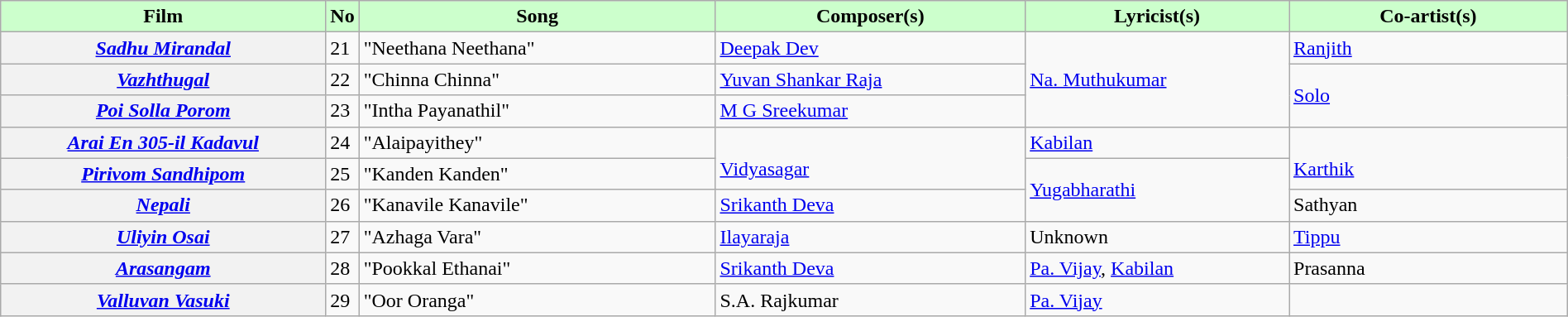<table class="wikitable plainrowheaders" width="100%" textcolor:#000;">
<tr style="background:#cfc; text-align:center;">
<td scope="col" width=21%><strong>Film</strong></td>
<td><strong>No</strong></td>
<td scope="col" width=23%><strong>Song</strong></td>
<td scope="col" width=20%><strong>Composer(s)</strong></td>
<td scope="col" width=17%><strong>Lyricist(s)</strong></td>
<td scope="col" width=18%><strong>Co-artist(s)</strong></td>
</tr>
<tr>
<th><em><a href='#'>Sadhu Mirandal</a></em></th>
<td>21</td>
<td>"Neethana Neethana"</td>
<td><a href='#'>Deepak Dev</a></td>
<td rowspan="3"><a href='#'>Na. Muthukumar</a></td>
<td><a href='#'>Ranjith</a></td>
</tr>
<tr>
<th><em><a href='#'>Vazhthugal</a></em></th>
<td>22</td>
<td>"Chinna Chinna"</td>
<td><a href='#'>Yuvan Shankar Raja</a></td>
<td rowspan="2"><a href='#'>Solo</a></td>
</tr>
<tr>
<th><em><a href='#'>Poi Solla Porom</a></em></th>
<td>23</td>
<td>"Intha Payanathil"</td>
<td><a href='#'>M G Sreekumar</a></td>
</tr>
<tr>
<th><em><a href='#'>Arai En 305-il Kadavul</a></em></th>
<td>24</td>
<td>"Alaipayithey"</td>
<td rowspan="2"><br><a href='#'>Vidyasagar</a></td>
<td><a href='#'>Kabilan</a></td>
<td rowspan="2"><br><a href='#'>Karthik</a></td>
</tr>
<tr>
<th><em><a href='#'>Pirivom Sandhipom</a></em></th>
<td>25</td>
<td>"Kanden Kanden"</td>
<td rowspan="2"><a href='#'>Yugabharathi</a></td>
</tr>
<tr>
<th><em><a href='#'>Nepali</a></em></th>
<td>26</td>
<td>"Kanavile Kanavile"</td>
<td><a href='#'>Srikanth Deva</a></td>
<td>Sathyan</td>
</tr>
<tr>
<th><em><a href='#'>Uliyin Osai</a></em></th>
<td>27</td>
<td>"Azhaga Vara"</td>
<td><a href='#'>Ilayaraja</a></td>
<td>Unknown</td>
<td><a href='#'>Tippu</a></td>
</tr>
<tr>
<th><em><a href='#'>Arasangam</a></em></th>
<td>28</td>
<td>"Pookkal Ethanai"</td>
<td><a href='#'>Srikanth Deva</a></td>
<td><a href='#'>Pa. Vijay</a>, <a href='#'>Kabilan</a></td>
<td>Prasanna</td>
</tr>
<tr>
<th><em><a href='#'>Valluvan Vasuki</a></em></th>
<td>29</td>
<td>"Oor Oranga"</td>
<td>S.A. Rajkumar</td>
<td><a href='#'>Pa. Vijay</a></td>
<td></td>
</tr>
</table>
